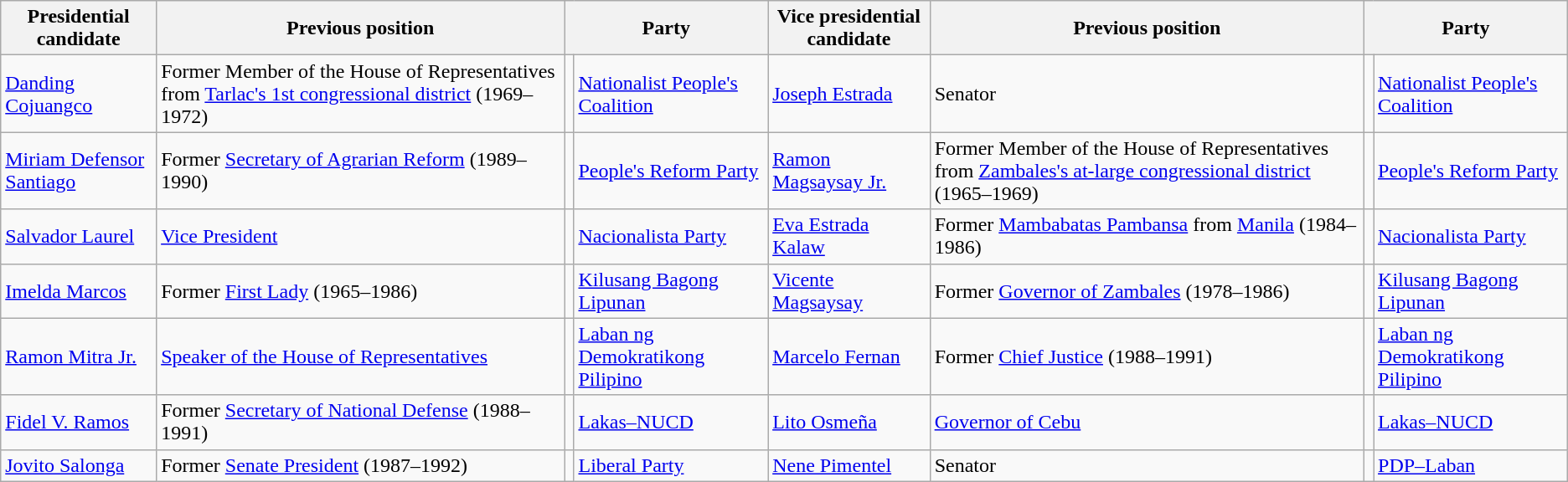<table class="wikitable">
<tr>
<th>Presidential candidate</th>
<th>Previous position</th>
<th colspan=2>Party</th>
<th>Vice presidential candidate</th>
<th>Previous position</th>
<th colspan=2>Party</th>
</tr>
<tr>
<td><a href='#'>Danding Cojuangco</a></td>
<td>Former Member of the House of Representatives from <a href='#'>Tarlac's 1st congressional district</a> (1969–1972)</td>
<td colspan=1 bgcolor=></td>
<td><a href='#'>Nationalist People's Coalition</a></td>
<td><a href='#'>Joseph Estrada</a></td>
<td>Senator</td>
<td colspan=1 bgcolor=></td>
<td><a href='#'>Nationalist People's Coalition</a></td>
</tr>
<tr>
<td><a href='#'>Miriam Defensor Santiago</a></td>
<td>Former <a href='#'>Secretary of Agrarian Reform</a> (1989–1990)</td>
<td colspan=1 bgcolor=></td>
<td><a href='#'>People's Reform Party</a></td>
<td><a href='#'>Ramon Magsaysay Jr.</a></td>
<td>Former Member of the House of Representatives from <a href='#'>Zambales's at-large congressional district</a> (1965–1969)</td>
<td colspan=1 bgcolor=></td>
<td><a href='#'>People's Reform Party</a></td>
</tr>
<tr>
<td><a href='#'>Salvador Laurel</a></td>
<td><a href='#'>Vice President</a></td>
<td colspan=1 bgcolor=></td>
<td><a href='#'>Nacionalista Party</a></td>
<td><a href='#'>Eva Estrada Kalaw</a></td>
<td>Former <a href='#'>Mambabatas Pambansa</a> from <a href='#'>Manila</a> (1984–1986)</td>
<td colspan=1 bgcolor=></td>
<td><a href='#'>Nacionalista Party</a></td>
</tr>
<tr>
<td><a href='#'>Imelda Marcos</a></td>
<td>Former <a href='#'>First Lady</a> (1965–1986)</td>
<td colspan=1 bgcolor=></td>
<td><a href='#'>Kilusang Bagong Lipunan</a></td>
<td><a href='#'>Vicente Magsaysay</a></td>
<td>Former <a href='#'>Governor of Zambales</a> (1978–1986)</td>
<td colspan=1 bgcolor=></td>
<td><a href='#'>Kilusang Bagong Lipunan</a></td>
</tr>
<tr>
<td><a href='#'>Ramon Mitra Jr.</a></td>
<td><a href='#'>Speaker of the House of Representatives</a></td>
<td colspan=1 bgcolor=></td>
<td><a href='#'>Laban ng Demokratikong Pilipino</a></td>
<td><a href='#'>Marcelo Fernan</a></td>
<td>Former <a href='#'>Chief Justice</a> (1988–1991)</td>
<td colspan=1 bgcolor=></td>
<td><a href='#'>Laban ng Demokratikong Pilipino</a></td>
</tr>
<tr>
<td><a href='#'>Fidel V. Ramos</a></td>
<td>Former <a href='#'>Secretary of National Defense</a> (1988–1991)</td>
<td colspan=1 bgcolor=></td>
<td><a href='#'>Lakas–NUCD</a></td>
<td><a href='#'>Lito Osmeña</a></td>
<td><a href='#'>Governor of Cebu</a></td>
<td colspan=1 bgcolor=></td>
<td><a href='#'>Lakas–NUCD</a></td>
</tr>
<tr>
<td><a href='#'>Jovito Salonga</a></td>
<td>Former <a href='#'>Senate President</a> (1987–1992)</td>
<td colspan=1 bgcolor=></td>
<td><a href='#'>Liberal Party</a></td>
<td><a href='#'>Nene Pimentel</a></td>
<td>Senator</td>
<td colspan=1 bgcolor=></td>
<td><a href='#'>PDP–Laban</a></td>
</tr>
</table>
